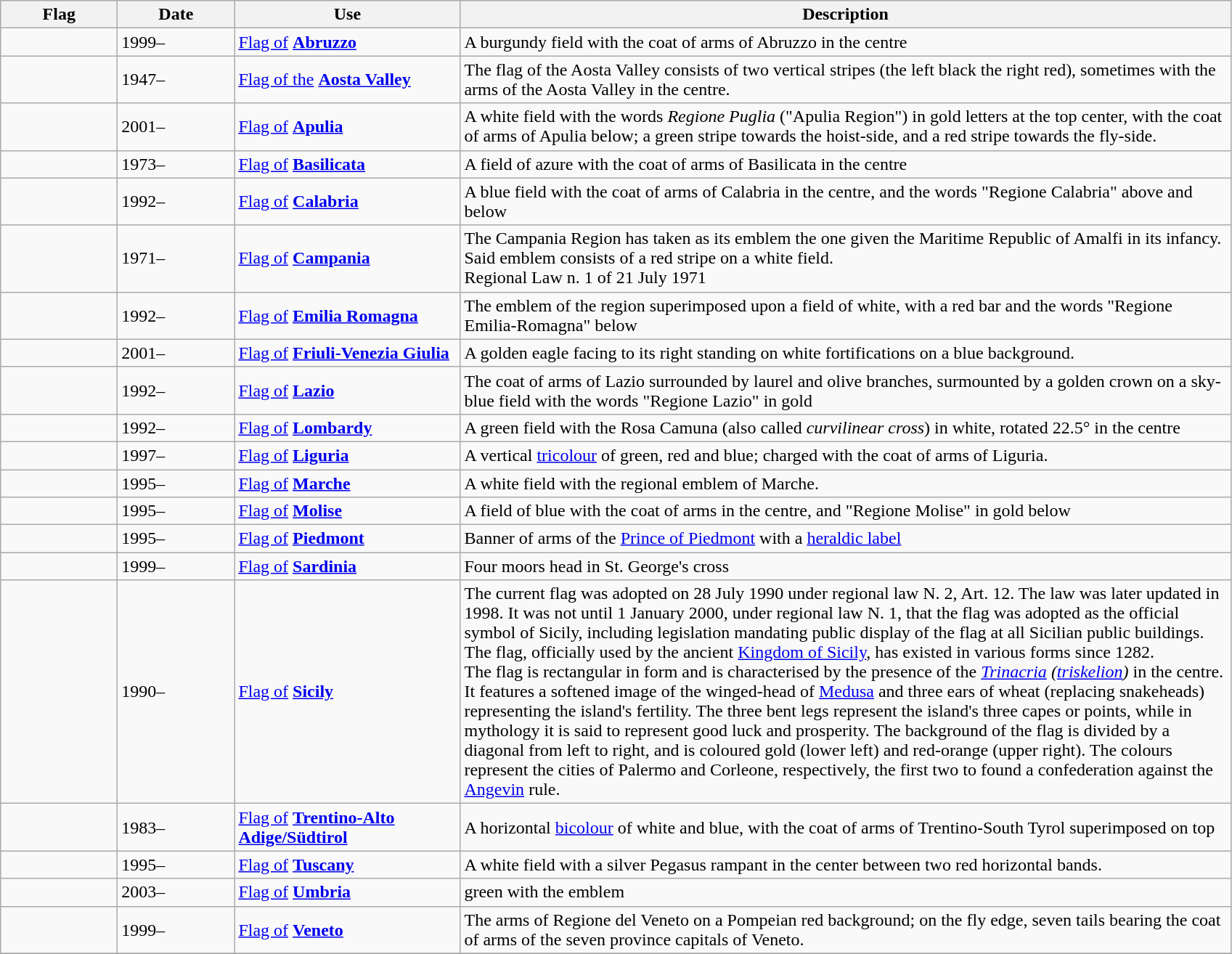<table class="wikitable">
<tr>
<th style="width:100px;">Flag</th>
<th style="width:100px;">Date</th>
<th style="width:200px;">Use</th>
<th style="width:700px;">Description</th>
</tr>
<tr>
<td></td>
<td>1999–</td>
<td><a href='#'>Flag of</a> <strong><a href='#'>Abruzzo</a></strong></td>
<td>A burgundy field with the coat of arms of Abruzzo in the centre</td>
</tr>
<tr>
<td></td>
<td>1947–</td>
<td><a href='#'>Flag of the</a> <strong><a href='#'>Aosta Valley</a></strong></td>
<td>The flag of the Aosta Valley consists of two vertical stripes (the left black the right red), sometimes with the arms of the Aosta Valley in the centre.</td>
</tr>
<tr>
<td></td>
<td>2001–</td>
<td><a href='#'>Flag of</a> <strong><a href='#'>Apulia</a></strong></td>
<td>A white field with the words <em>Regione Puglia</em> ("Apulia Region") in gold letters at the top center, with the coat of arms of Apulia below; a green stripe towards the hoist-side, and a red stripe towards the fly-side.</td>
</tr>
<tr>
<td></td>
<td>1973–</td>
<td><a href='#'>Flag of</a> <strong><a href='#'>Basilicata</a></strong></td>
<td>A field of azure with the coat of arms of Basilicata in the centre</td>
</tr>
<tr>
<td></td>
<td>1992–</td>
<td><a href='#'>Flag of</a> <strong><a href='#'>Calabria</a></strong></td>
<td>A blue field with the coat of arms of Calabria in the centre, and the words "Regione Calabria" above and below</td>
</tr>
<tr>
<td></td>
<td>1971–</td>
<td><a href='#'>Flag of</a> <strong><a href='#'>Campania</a></strong></td>
<td>The Campania Region has taken as its emblem the one given the Maritime Republic of Amalfi in its infancy. Said emblem consists of a red stripe on a white field.<br>Regional Law n. 1 of 21 July 1971</td>
</tr>
<tr>
<td></td>
<td>1992–</td>
<td><a href='#'>Flag of</a> <strong><a href='#'>Emilia Romagna</a></strong></td>
<td>The emblem of the region superimposed upon a field of white, with a red bar and the words "Regione Emilia-Romagna" below</td>
</tr>
<tr>
<td></td>
<td>2001–</td>
<td><a href='#'>Flag of</a> <strong><a href='#'>Friuli-Venezia Giulia</a></strong></td>
<td>A golden eagle facing to its right standing on white fortifications on a blue background.</td>
</tr>
<tr>
<td></td>
<td>1992–</td>
<td><a href='#'>Flag of</a> <strong><a href='#'>Lazio</a></strong></td>
<td>The coat of arms of Lazio surrounded by laurel and olive branches, surmounted by a golden crown on a sky-blue field with the words "Regione Lazio" in gold</td>
</tr>
<tr>
<td></td>
<td>1992–</td>
<td><a href='#'>Flag of</a> <strong><a href='#'>Lombardy</a></strong></td>
<td>A green field with the Rosa Camuna (also called <em>curvilinear cross</em>) in white, rotated 22.5° in the centre</td>
</tr>
<tr>
<td></td>
<td>1997–</td>
<td><a href='#'>Flag of</a> <strong><a href='#'>Liguria</a></strong></td>
<td>A vertical <a href='#'>tricolour</a> of green, red and blue; charged with the coat of arms of Liguria.</td>
</tr>
<tr>
<td></td>
<td>1995–</td>
<td><a href='#'>Flag of</a> <strong><a href='#'>Marche</a></strong></td>
<td>A white field with the regional emblem of Marche.</td>
</tr>
<tr>
<td></td>
<td>1995–</td>
<td><a href='#'>Flag of</a> <strong><a href='#'>Molise</a></strong></td>
<td>A field of blue with the coat of arms in the centre, and "Regione Molise" in gold below</td>
</tr>
<tr>
<td></td>
<td>1995–</td>
<td><a href='#'>Flag of</a> <strong><a href='#'>Piedmont</a></strong></td>
<td>Banner of arms of the <a href='#'>Prince of Piedmont</a> with a <a href='#'>heraldic label</a></td>
</tr>
<tr>
<td></td>
<td>1999–</td>
<td><a href='#'>Flag of</a> <strong><a href='#'>Sardinia</a></strong></td>
<td>Four moors head in St. George's cross</td>
</tr>
<tr>
<td></td>
<td>1990–</td>
<td><a href='#'>Flag of</a> <strong><a href='#'>Sicily</a></strong></td>
<td>The current flag was adopted on 28 July 1990 under regional law N. 2, Art. 12. The law was later updated in 1998. It was not until 1 January 2000, under regional law N. 1, that the flag was adopted as the official symbol of Sicily, including legislation mandating public display of the flag at all Sicilian public buildings. The flag, officially used by the ancient <a href='#'>Kingdom of Sicily</a>, has existed in various forms since 1282.<br>The flag is rectangular in form and is characterised by the presence of the <em><a href='#'>Trinacria</a> (<a href='#'>triskelion</a>)</em> in the centre. It features a softened image of the winged-head of <a href='#'>Medusa</a> and three ears of wheat (replacing snakeheads) representing the island's fertility. The three bent legs represent the island's three capes or points, while in mythology it is said to represent good luck and prosperity. The background of the flag is divided by a diagonal from left to right, and is coloured gold (lower left) and red-orange (upper right). The colours represent the cities of Palermo and Corleone, respectively, the first two to found a confederation against the <a href='#'>Angevin</a> rule.</td>
</tr>
<tr>
<td></td>
<td>1983–</td>
<td><a href='#'>Flag of</a> <strong><a href='#'>Trentino-Alto Adige/Südtirol</a></strong></td>
<td>A horizontal <a href='#'>bicolour</a> of white and blue, with the coat of arms of Trentino-South Tyrol superimposed on top</td>
</tr>
<tr>
<td></td>
<td>1995–</td>
<td><a href='#'>Flag of</a> <strong><a href='#'>Tuscany</a></strong></td>
<td>A white field with a silver Pegasus rampant in the center between two red horizontal bands.</td>
</tr>
<tr>
<td></td>
<td>2003–</td>
<td><a href='#'>Flag of</a> <strong><a href='#'>Umbria</a></strong></td>
<td>green with the emblem</td>
</tr>
<tr>
<td></td>
<td>1999–</td>
<td><a href='#'>Flag of</a> <strong><a href='#'>Veneto</a></strong></td>
<td>The arms of Regione del Veneto on a Pompeian red background; on the fly edge, seven tails bearing the coat of arms of the seven province capitals of Veneto.</td>
</tr>
<tr>
</tr>
</table>
